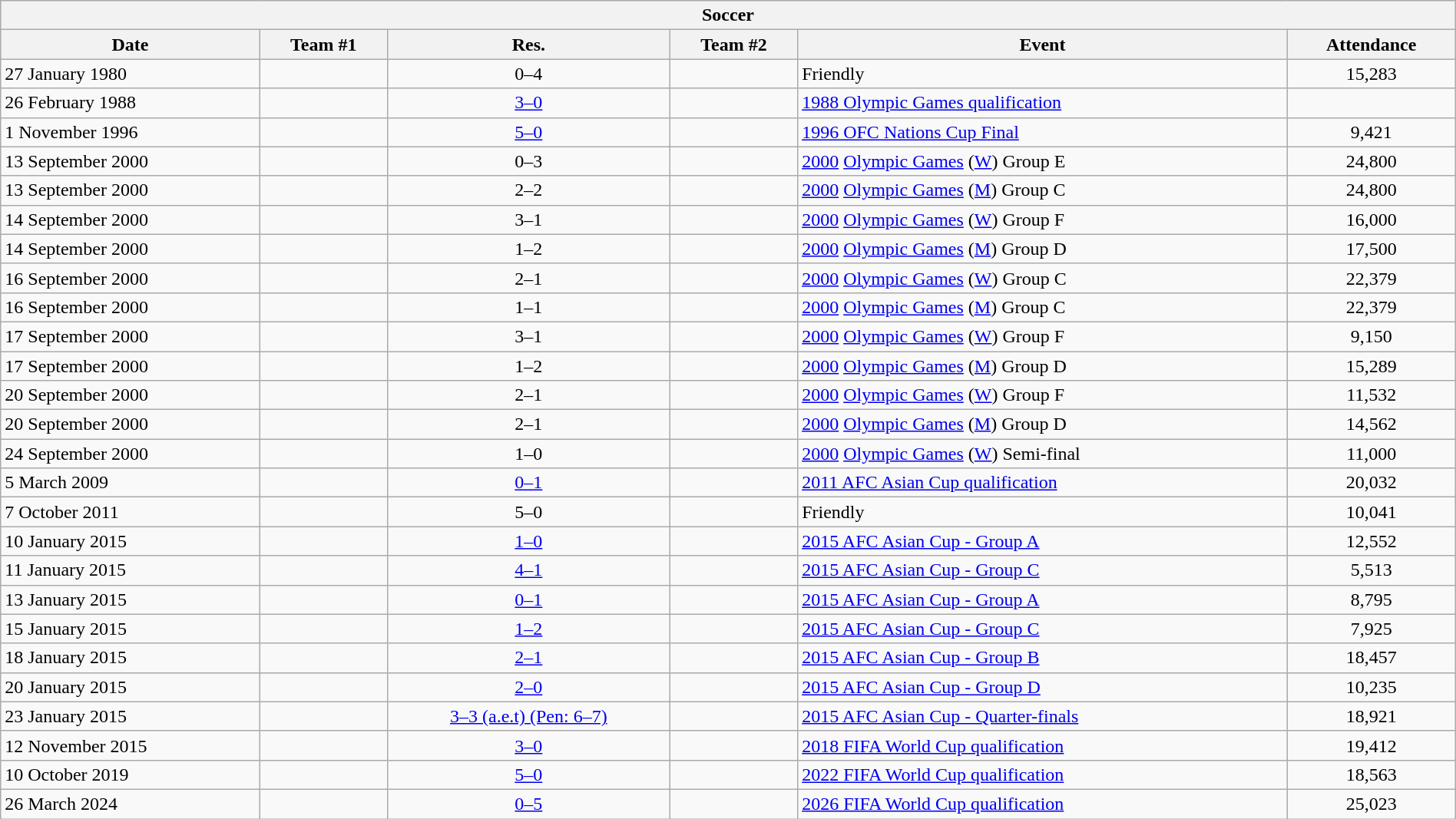<table class="wikitable collapsible collapsed"  style="text-align:left; width:100%;">
<tr>
<th colspan="6">Soccer</th>
</tr>
<tr>
<th>Date</th>
<th>Team #1</th>
<th>Res.</th>
<th>Team #2</th>
<th>Event</th>
<th>Attendance</th>
</tr>
<tr>
<td>27 January 1980</td>
<td></td>
<td style="text-align:center;">0–4</td>
<td></td>
<td>Friendly</td>
<td style="text-align:center;">15,283</td>
</tr>
<tr>
<td>26 February 1988</td>
<td></td>
<td style="text-align:center;"><a href='#'>3–0</a></td>
<td></td>
<td><a href='#'>1988 Olympic Games qualification</a></td>
<td style="text-align:center;"></td>
</tr>
<tr>
<td>1 November 1996</td>
<td></td>
<td style="text-align:center;"><a href='#'>5–0</a></td>
<td></td>
<td><a href='#'>1996 OFC Nations Cup Final</a></td>
<td style="text-align:center;">9,421</td>
</tr>
<tr>
<td>13 September 2000</td>
<td></td>
<td style="text-align:center;">0–3</td>
<td></td>
<td><a href='#'>2000</a> <a href='#'>Olympic Games</a> (<a href='#'>W</a>) Group E</td>
<td style="text-align:center;">24,800</td>
</tr>
<tr>
<td>13 September 2000</td>
<td></td>
<td style="text-align:center;">2–2</td>
<td></td>
<td><a href='#'>2000</a> <a href='#'>Olympic Games</a> (<a href='#'>M</a>) Group C</td>
<td style="text-align:center;">24,800</td>
</tr>
<tr>
<td>14 September 2000</td>
<td></td>
<td style="text-align:center;">3–1</td>
<td></td>
<td><a href='#'>2000</a> <a href='#'>Olympic Games</a> (<a href='#'>W</a>) Group F</td>
<td style="text-align:center;">16,000</td>
</tr>
<tr>
<td>14 September 2000</td>
<td></td>
<td style="text-align:center;">1–2</td>
<td></td>
<td><a href='#'>2000</a> <a href='#'>Olympic Games</a> (<a href='#'>M</a>) Group D</td>
<td style="text-align:center;">17,500</td>
</tr>
<tr>
<td>16 September 2000</td>
<td></td>
<td style="text-align:center;">2–1</td>
<td></td>
<td><a href='#'>2000</a> <a href='#'>Olympic Games</a> (<a href='#'>W</a>) Group C</td>
<td style="text-align:center;">22,379</td>
</tr>
<tr>
<td>16 September 2000</td>
<td></td>
<td style="text-align:center;">1–1</td>
<td></td>
<td><a href='#'>2000</a> <a href='#'>Olympic Games</a> (<a href='#'>M</a>) Group C</td>
<td style="text-align:center;">22,379</td>
</tr>
<tr>
<td>17 September 2000</td>
<td></td>
<td style="text-align:center;">3–1</td>
<td></td>
<td><a href='#'>2000</a> <a href='#'>Olympic Games</a> (<a href='#'>W</a>) Group F</td>
<td style="text-align:center;">9,150</td>
</tr>
<tr>
<td>17 September 2000</td>
<td></td>
<td style="text-align:center;">1–2</td>
<td></td>
<td><a href='#'>2000</a> <a href='#'>Olympic Games</a> (<a href='#'>M</a>) Group D</td>
<td style="text-align:center;">15,289</td>
</tr>
<tr>
<td>20 September 2000</td>
<td></td>
<td style="text-align:center;">2–1</td>
<td></td>
<td><a href='#'>2000</a> <a href='#'>Olympic Games</a> (<a href='#'>W</a>) Group F</td>
<td style="text-align:center;">11,532</td>
</tr>
<tr>
<td>20 September 2000</td>
<td></td>
<td style="text-align:center;">2–1</td>
<td></td>
<td><a href='#'>2000</a> <a href='#'>Olympic Games</a> (<a href='#'>M</a>) Group D</td>
<td style="text-align:center;">14,562</td>
</tr>
<tr>
<td>24 September 2000</td>
<td></td>
<td style="text-align:center;">1–0</td>
<td></td>
<td><a href='#'>2000</a> <a href='#'>Olympic Games</a> (<a href='#'>W</a>) Semi-final</td>
<td style="text-align:center;">11,000</td>
</tr>
<tr>
<td>5 March 2009</td>
<td></td>
<td style="text-align:center;"><a href='#'>0–1</a></td>
<td></td>
<td><a href='#'>2011 AFC Asian Cup qualification</a></td>
<td style="text-align:center;">20,032</td>
</tr>
<tr>
<td>7 October 2011</td>
<td></td>
<td style="text-align:center;">5–0</td>
<td></td>
<td>Friendly</td>
<td style="text-align:center;">10,041</td>
</tr>
<tr>
<td>10 January 2015</td>
<td></td>
<td style="text-align:center;"><a href='#'>1–0</a></td>
<td></td>
<td><a href='#'>2015 AFC Asian Cup - Group A</a></td>
<td style="text-align:center;">12,552</td>
</tr>
<tr>
<td>11 January 2015</td>
<td></td>
<td style="text-align:center;"><a href='#'>4–1</a></td>
<td></td>
<td><a href='#'>2015 AFC Asian Cup - Group C</a></td>
<td style="text-align:center;">5,513</td>
</tr>
<tr>
<td>13 January 2015</td>
<td></td>
<td style="text-align:center;"><a href='#'>0–1</a></td>
<td></td>
<td><a href='#'>2015 AFC Asian Cup - Group A</a></td>
<td style="text-align:center;">8,795</td>
</tr>
<tr>
<td>15 January 2015</td>
<td></td>
<td style="text-align:center;"><a href='#'>1–2</a></td>
<td></td>
<td><a href='#'>2015 AFC Asian Cup - Group C</a></td>
<td style="text-align:center;">7,925</td>
</tr>
<tr>
<td>18 January 2015</td>
<td></td>
<td style="text-align:center;"><a href='#'>2–1</a></td>
<td></td>
<td><a href='#'>2015 AFC Asian Cup - Group B</a></td>
<td style="text-align:center;">18,457</td>
</tr>
<tr>
<td>20 January 2015</td>
<td></td>
<td style="text-align:center;"><a href='#'>2–0</a></td>
<td></td>
<td><a href='#'>2015 AFC Asian Cup - Group D</a></td>
<td style="text-align:center;">10,235</td>
</tr>
<tr>
<td>23 January 2015</td>
<td></td>
<td style="text-align:center;"><a href='#'>3–3 (a.e.t) (Pen: 6–7)</a></td>
<td></td>
<td><a href='#'>2015 AFC Asian Cup - Quarter-finals</a></td>
<td style="text-align:center;">18,921</td>
</tr>
<tr>
<td>12 November 2015</td>
<td></td>
<td style="text-align:center;"><a href='#'>3–0</a></td>
<td></td>
<td><a href='#'>2018 FIFA World Cup qualification</a></td>
<td style="text-align:center;">19,412</td>
</tr>
<tr>
<td>10 October 2019</td>
<td></td>
<td style="text-align:center;"><a href='#'>5–0</a></td>
<td></td>
<td><a href='#'>2022 FIFA World Cup qualification</a></td>
<td style="text-align:center;">18,563</td>
</tr>
<tr>
<td>26 March 2024</td>
<td></td>
<td style="text-align:center;"><a href='#'>0–5</a></td>
<td></td>
<td><a href='#'>2026 FIFA World Cup qualification</a></td>
<td style="text-align:center;">25,023</td>
</tr>
</table>
